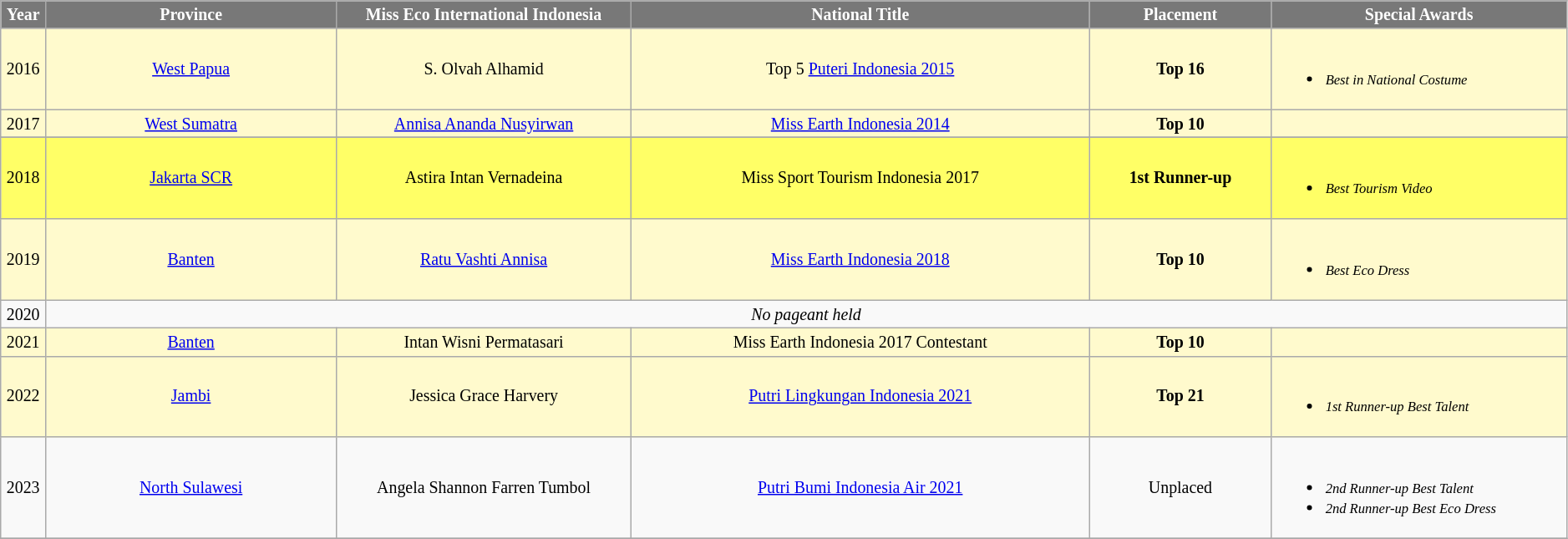<table class="wikitable sortable" style="font-size: 83%; text-align:center">
<tr>
<th width="30" style="background-color:#787878;color:#FFFFFF;">Year</th>
<th width="250" style="background-color:#787878;color:#FFFFFF;">Province</th>
<th width="250" style="background-color:#787878;color:#FFFFFF;">Miss Eco International Indonesia</th>
<th width="400" style="background-color:#787878;color:#FFFFFF;">National Title</th>
<th width="150" style="background-color:#787878;color:#FFFFFF;">Placement</th>
<th width="250" style="background-color:#787878;color:#FFFFFF;">Special Awards</th>
</tr>
<tr style="background-color:#FFFACD; ">
<td>2016</td>
<td><a href='#'>West Papua</a></td>
<td>S. Olvah Alhamid</td>
<td>Top 5 <a href='#'>Puteri Indonesia 2015</a></td>
<td><strong>Top 16</strong></td>
<td align="left"><br><ul><li><small><em>Best in National Costume</em></small></li></ul></td>
</tr>
<tr style="background-color:#FFFACD; ">
<td>2017</td>
<td><a href='#'>West Sumatra</a></td>
<td><a href='#'>Annisa Ananda Nusyirwan</a></td>
<td><a href='#'>Miss Earth Indonesia 2014</a></td>
<td><strong>Top 10</strong></td>
<td></td>
</tr>
<tr>
</tr>
<tr style="background-color:#FFFF66; ">
<td>2018</td>
<td><a href='#'>Jakarta SCR</a></td>
<td>Astira Intan Vernadeina</td>
<td>Miss Sport Tourism Indonesia 2017</td>
<td><strong>1st Runner-up</strong></td>
<td align="left"><br><ul><li><small><em>Best Tourism Video</em></small></li></ul></td>
</tr>
<tr style="background-color:#FFFACD; ">
<td>2019</td>
<td><a href='#'>Banten</a></td>
<td><a href='#'>Ratu Vashti Annisa</a></td>
<td><a href='#'>Miss Earth Indonesia 2018</a></td>
<td><strong>Top 10</strong></td>
<td align="left"><br><ul><li><small><em>Best Eco Dress</em></small></li></ul></td>
</tr>
<tr>
<td>2020</td>
<td colspan="5" style="text-align:center;"><em>No pageant held</em></td>
</tr>
<tr style="background-color:#FFFACD; ">
<td>2021</td>
<td><a href='#'>Banten</a></td>
<td>Intan Wisni Permatasari</td>
<td>Miss Earth Indonesia 2017 Contestant</td>
<td><strong>Top 10</strong></td>
<td></td>
</tr>
<tr style="background-color:#FFFACD; ">
<td>2022</td>
<td><a href='#'>Jambi</a></td>
<td>Jessica Grace Harvery</td>
<td><a href='#'>Putri Lingkungan Indonesia 2021</a></td>
<td><strong>Top 21</strong></td>
<td align="left"><br><ul><li><small><em>1st Runner-up Best Talent</em></small></li></ul></td>
</tr>
<tr>
<td>2023</td>
<td><a href='#'>North Sulawesi</a></td>
<td>Angela Shannon Farren Tumbol</td>
<td><a href='#'>Putri Bumi Indonesia Air 2021</a></td>
<td>Unplaced</td>
<td align="left"><br><ul><li><small><em>2nd Runner-up Best Talent</em></small></li><li><small><em>2nd Runner-up Best Eco Dress</em></small></li></ul></td>
</tr>
<tr>
</tr>
</table>
